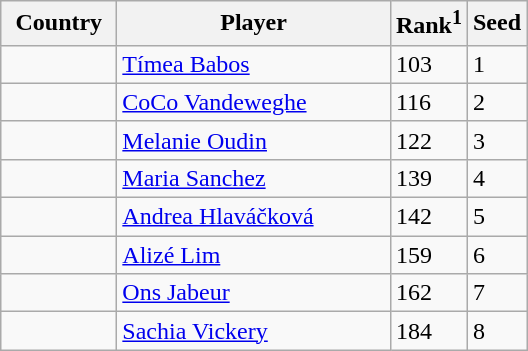<table class="sortable wikitable">
<tr>
<th style="width:70px;">Country</th>
<th style="width:175px;">Player</th>
<th>Rank<sup>1</sup></th>
<th>Seed</th>
</tr>
<tr>
<td></td>
<td><a href='#'>Tímea Babos</a></td>
<td>103</td>
<td>1</td>
</tr>
<tr>
<td></td>
<td><a href='#'>CoCo Vandeweghe</a></td>
<td>116</td>
<td>2</td>
</tr>
<tr>
<td></td>
<td><a href='#'>Melanie Oudin</a></td>
<td>122</td>
<td>3</td>
</tr>
<tr>
<td></td>
<td><a href='#'>Maria Sanchez</a></td>
<td>139</td>
<td>4</td>
</tr>
<tr>
<td></td>
<td><a href='#'>Andrea Hlaváčková</a></td>
<td>142</td>
<td>5</td>
</tr>
<tr>
<td></td>
<td><a href='#'>Alizé Lim</a></td>
<td>159</td>
<td>6</td>
</tr>
<tr>
<td></td>
<td><a href='#'>Ons Jabeur</a></td>
<td>162</td>
<td>7</td>
</tr>
<tr>
<td></td>
<td><a href='#'>Sachia Vickery</a></td>
<td>184</td>
<td>8</td>
</tr>
</table>
